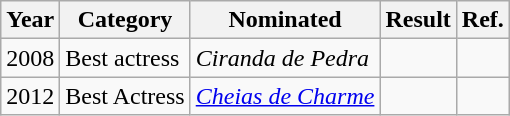<table class="wikitable">
<tr>
<th>Year</th>
<th>Category</th>
<th>Nominated</th>
<th>Result</th>
<th>Ref.</th>
</tr>
<tr>
<td>2008</td>
<td>Best actress</td>
<td><em>Ciranda de Pedra</em></td>
<td></td>
<td></td>
</tr>
<tr>
<td>2012</td>
<td>Best Actress</td>
<td><em><a href='#'>Cheias de Charme</a></em></td>
<td></td>
<td></td>
</tr>
</table>
